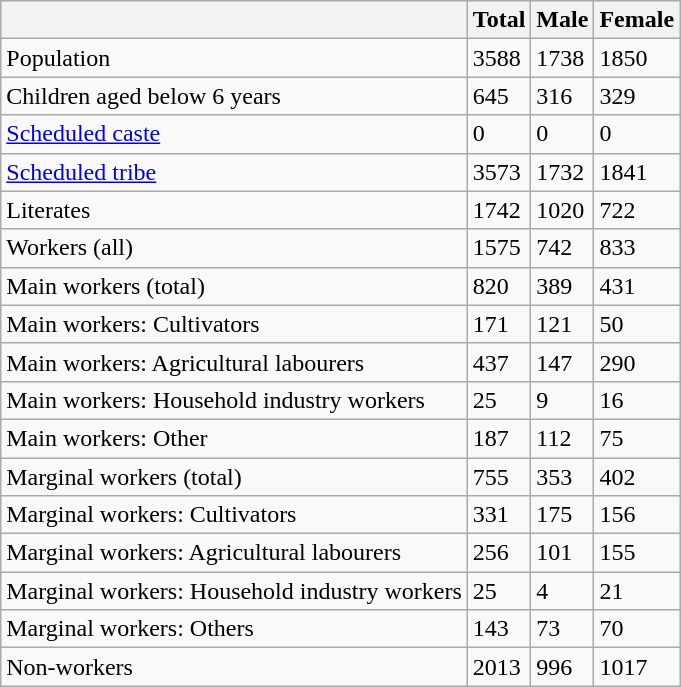<table class="wikitable sortable">
<tr>
<th></th>
<th>Total</th>
<th>Male</th>
<th>Female</th>
</tr>
<tr>
<td>Population</td>
<td>3588</td>
<td>1738</td>
<td>1850</td>
</tr>
<tr>
<td>Children aged below 6 years</td>
<td>645</td>
<td>316</td>
<td>329</td>
</tr>
<tr>
<td><a href='#'>Scheduled caste</a></td>
<td>0</td>
<td>0</td>
<td>0</td>
</tr>
<tr>
<td><a href='#'>Scheduled tribe</a></td>
<td>3573</td>
<td>1732</td>
<td>1841</td>
</tr>
<tr>
<td>Literates</td>
<td>1742</td>
<td>1020</td>
<td>722</td>
</tr>
<tr>
<td>Workers (all)</td>
<td>1575</td>
<td>742</td>
<td>833</td>
</tr>
<tr>
<td>Main workers (total)</td>
<td>820</td>
<td>389</td>
<td>431</td>
</tr>
<tr>
<td>Main workers: Cultivators</td>
<td>171</td>
<td>121</td>
<td>50</td>
</tr>
<tr>
<td>Main workers: Agricultural labourers</td>
<td>437</td>
<td>147</td>
<td>290</td>
</tr>
<tr>
<td>Main workers: Household industry workers</td>
<td>25</td>
<td>9</td>
<td>16</td>
</tr>
<tr>
<td>Main workers: Other</td>
<td>187</td>
<td>112</td>
<td>75</td>
</tr>
<tr>
<td>Marginal workers (total)</td>
<td>755</td>
<td>353</td>
<td>402</td>
</tr>
<tr>
<td>Marginal workers: Cultivators</td>
<td>331</td>
<td>175</td>
<td>156</td>
</tr>
<tr>
<td>Marginal workers: Agricultural labourers</td>
<td>256</td>
<td>101</td>
<td>155</td>
</tr>
<tr>
<td>Marginal workers: Household industry workers</td>
<td>25</td>
<td>4</td>
<td>21</td>
</tr>
<tr>
<td>Marginal workers: Others</td>
<td>143</td>
<td>73</td>
<td>70</td>
</tr>
<tr>
<td>Non-workers</td>
<td>2013</td>
<td>996</td>
<td>1017</td>
</tr>
</table>
